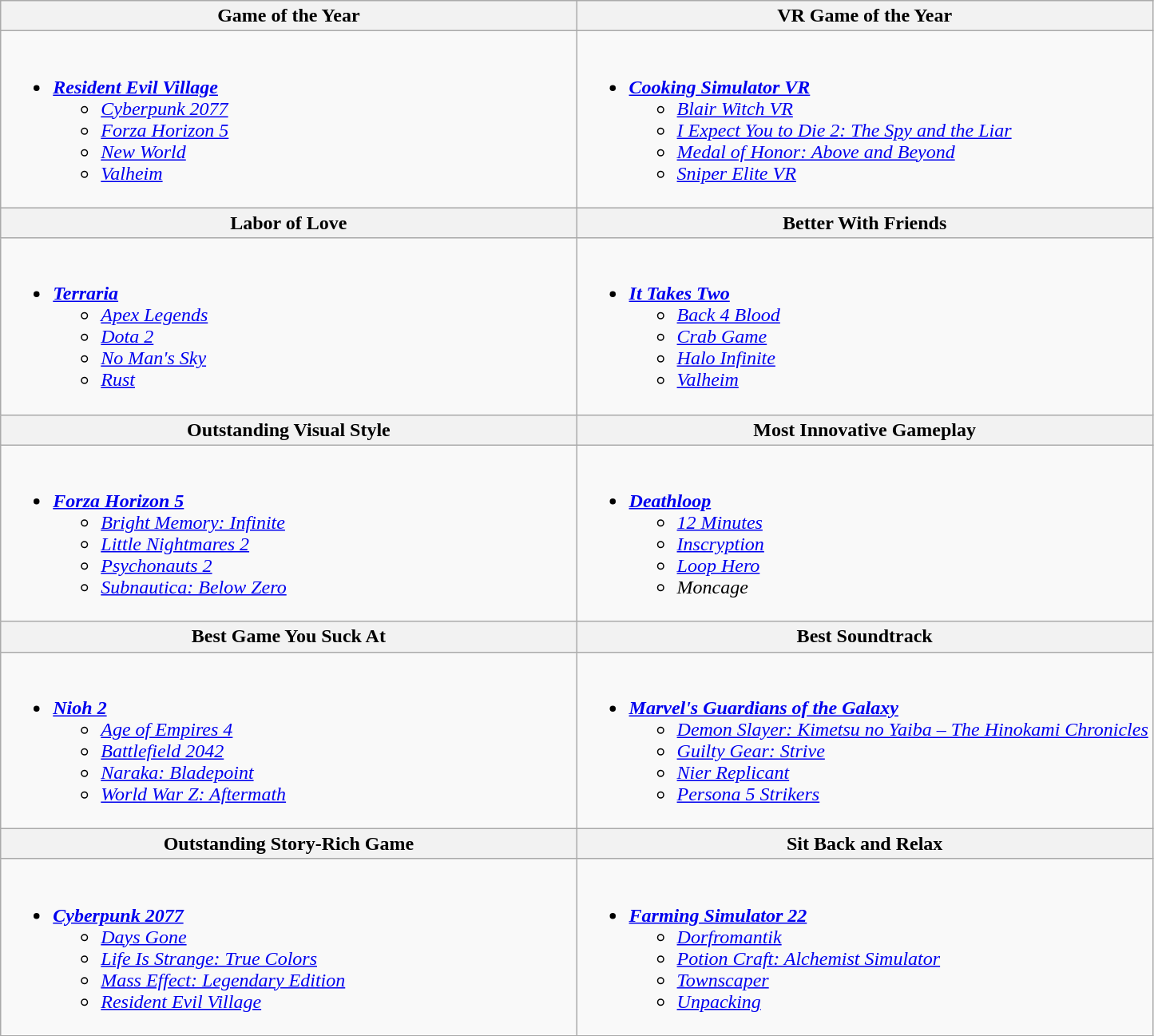<table class=wikitable>
<tr>
<th style="width:50%">Game of the Year</th>
<th style="width:50%">VR Game of the Year</th>
</tr>
<tr>
<td valign="top"><br><ul><li><strong><em><a href='#'>Resident Evil Village</a></em></strong><ul><li><em><a href='#'>Cyberpunk 2077</a></em></li><li><em><a href='#'>Forza Horizon 5</a></em></li><li><em><a href='#'>New World</a></em></li><li><em><a href='#'>Valheim</a></em></li></ul></li></ul></td>
<td valign="top"><br><ul><li><strong><em><a href='#'>Cooking Simulator VR</a></em></strong><ul><li><em><a href='#'>Blair Witch VR</a></em></li><li><em><a href='#'>I Expect You to Die 2: The Spy and the Liar</a></em></li><li><em><a href='#'>Medal of Honor: Above and Beyond</a></em></li><li><em><a href='#'>Sniper Elite VR</a></em></li></ul></li></ul></td>
</tr>
<tr>
<th style="width:50%">Labor of Love</th>
<th style="width:50%">Better With Friends</th>
</tr>
<tr>
<td valign="top"><br><ul><li><strong><em><a href='#'>Terraria</a></em></strong><ul><li><em><a href='#'>Apex Legends</a></em></li><li><em><a href='#'>Dota 2</a></em></li><li><em><a href='#'>No Man's Sky</a></em></li><li><em><a href='#'>Rust</a></em></li></ul></li></ul></td>
<td valign="top"><br><ul><li><strong><em><a href='#'>It Takes Two</a></em></strong><ul><li><em><a href='#'>Back 4 Blood</a></em></li><li><em><a href='#'>Crab Game</a></em></li><li><em><a href='#'>Halo Infinite</a></em></li><li><em><a href='#'>Valheim</a></em></li></ul></li></ul></td>
</tr>
<tr>
<th style="width:50%">Outstanding Visual Style</th>
<th style="width:50%">Most Innovative Gameplay</th>
</tr>
<tr>
<td valign="top"><br><ul><li><strong><em><a href='#'>Forza Horizon 5</a></em></strong><ul><li><em><a href='#'>Bright Memory: Infinite</a></em></li><li><em><a href='#'>Little Nightmares 2</a></em></li><li><em><a href='#'>Psychonauts 2</a></em></li><li><em><a href='#'>Subnautica: Below Zero</a></em></li></ul></li></ul></td>
<td valign="top"><br><ul><li><strong><em><a href='#'>Deathloop</a></em></strong><ul><li><em><a href='#'>12 Minutes</a></em></li><li><em><a href='#'>Inscryption</a></em></li><li><em><a href='#'>Loop Hero</a></em></li><li><em>Moncage</em></li></ul></li></ul></td>
</tr>
<tr>
<th style="width:50%">Best Game You Suck At</th>
<th style="width:50%">Best Soundtrack</th>
</tr>
<tr>
<td valign="top"><br><ul><li><strong><em><a href='#'>Nioh 2</a></em></strong><ul><li><em><a href='#'>Age of Empires 4</a></em></li><li><em><a href='#'>Battlefield 2042</a></em></li><li><em><a href='#'>Naraka: Bladepoint</a></em></li><li><em><a href='#'>World War Z: Aftermath</a></em></li></ul></li></ul></td>
<td valign="top"><br><ul><li><strong><em><a href='#'>Marvel's Guardians of the Galaxy</a></em></strong><ul><li><em><a href='#'>Demon Slayer: Kimetsu no Yaiba – The Hinokami Chronicles</a></em></li><li><em><a href='#'>Guilty Gear: Strive</a></em></li><li><em><a href='#'>Nier Replicant</a></em></li><li><em><a href='#'>Persona 5 Strikers</a></em></li></ul></li></ul></td>
</tr>
<tr>
<th style="width:50%">Outstanding Story-Rich Game</th>
<th style="width:50%">Sit Back and Relax</th>
</tr>
<tr>
<td valign="top"><br><ul><li><strong><em><a href='#'>Cyberpunk 2077</a></em></strong><ul><li><em><a href='#'>Days Gone</a></em></li><li><em><a href='#'>Life Is Strange: True Colors</a></em></li><li><em><a href='#'>Mass Effect: Legendary Edition</a></em></li><li><em><a href='#'>Resident Evil Village</a></em></li></ul></li></ul></td>
<td valign="top"><br><ul><li><strong><em><a href='#'>Farming Simulator 22</a></em></strong><ul><li><em><a href='#'>Dorfromantik</a></em></li><li><em><a href='#'>Potion Craft: Alchemist Simulator</a></em></li><li><em><a href='#'>Townscaper</a></em></li><li><em><a href='#'>Unpacking</a></em></li></ul></li></ul></td>
</tr>
</table>
